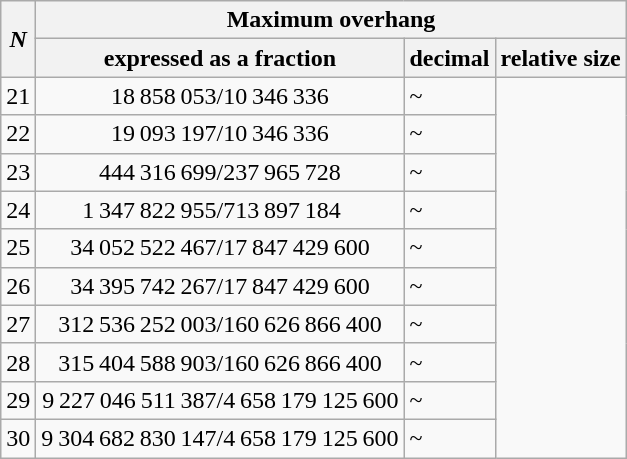<table class="wikitable" style="white-space:nowrap;float:left;margin:0.5em; width:unset !important;">
<tr>
<th rowspan="2"><em>N</em></th>
<th colspan="4">Maximum overhang</th>
</tr>
<tr>
<th colspan="2">expressed as a fraction</th>
<th>decimal</th>
<th>relative size</th>
</tr>
<tr>
<td style="text-align:right;">21</td>
<td style="border-right:none;text-align:right;padding-right:0;">18 858 053</td>
<td style="border-left:none;padding-left:0;">/10 346 336</td>
<td>~</td>
</tr>
<tr>
<td style="text-align:right;">22</td>
<td style="border-right:none;text-align:right;padding-right:0;">19 093 197</td>
<td style="border-left:none;padding-left:0;">/10 346 336</td>
<td>~</td>
</tr>
<tr>
<td style="text-align:right;">23</td>
<td style="border-right:none;text-align:right;padding-right:0;">444 316 699</td>
<td style="border-left:none;padding-left:0;">/237 965 728</td>
<td>~</td>
</tr>
<tr>
<td style="text-align:right;">24</td>
<td style="border-right:none;text-align:right;padding-right:0;">1 347 822 955</td>
<td style="border-left:none;padding-left:0;">/713 897 184</td>
<td>~</td>
</tr>
<tr>
<td style="text-align:right;">25</td>
<td style="border-right:none;text-align:right;padding-right:0;">34 052 522 467</td>
<td style="border-left:none;padding-left:0;">/17 847 429 600</td>
<td>~</td>
</tr>
<tr>
<td style="text-align:right;">26</td>
<td style="border-right:none;text-align:right;padding-right:0;">34 395 742 267</td>
<td style="border-left:none;padding-left:0;">/17 847 429 600</td>
<td>~</td>
</tr>
<tr>
<td style="text-align:right;">27</td>
<td style="border-right:none;text-align:right;padding-right:0;">312 536 252 003</td>
<td style="border-left:none;padding-left:0;">/160 626 866 400</td>
<td>~</td>
</tr>
<tr>
<td style="text-align:right;">28</td>
<td style="border-right:none;text-align:right;padding-right:0;">315 404 588 903</td>
<td style="border-left:none;padding-left:0;">/160 626 866 400</td>
<td>~</td>
</tr>
<tr>
<td style="text-align:right;">29</td>
<td style="border-right:none;text-align:right;padding-right:0;">9 227 046 511 387</td>
<td style="border-left:none;padding-left:0;">/4 658 179 125 600</td>
<td>~</td>
</tr>
<tr>
<td style="text-align:right;">30</td>
<td style="border-right:none;text-align:right;padding-right:0;">9 304 682 830 147</td>
<td style="border-left:none;padding-left:0;">/4 658 179 125 600</td>
<td>~</td>
</tr>
</table>
